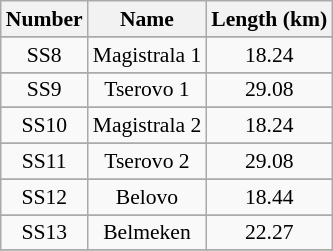<table class="wikitable" border="1" style="font-size:90%;">
<tr>
<th>Number</th>
<th>Name</th>
<th>Length (km)</th>
</tr>
<tr>
</tr>
<tr>
<td rowspan=1 align=center>SS8</td>
<td rowspan=1 align=center>Magistrala 1</td>
<td rowspan=1 align=center>18.24</td>
</tr>
<tr>
</tr>
<tr>
<td rowspan=1 align=center>SS9</td>
<td rowspan=1 align=center>Tserovo 1</td>
<td rowspan=1 align=center>29.08</td>
</tr>
<tr>
</tr>
<tr>
<td rowspan=1 align=center>SS10</td>
<td rowspan=1 align=center>Magistrala 2</td>
<td rowspan=1 align=center>18.24</td>
</tr>
<tr>
</tr>
<tr>
<td rowspan=1 align=center>SS11</td>
<td rowspan=1 align=center>Tserovo 2</td>
<td rowspan=1 align=center>29.08</td>
</tr>
<tr>
</tr>
<tr>
<td rowspan=1 align=center>SS12</td>
<td rowspan=1 align=center>Belovo</td>
<td rowspan=1 align=center>18.44</td>
</tr>
<tr>
</tr>
<tr>
<td rowspan=1 align=center>SS13</td>
<td rowspan=1 align=center>Belmeken</td>
<td rowspan=1 align=center>22.27</td>
</tr>
<tr>
</tr>
</table>
